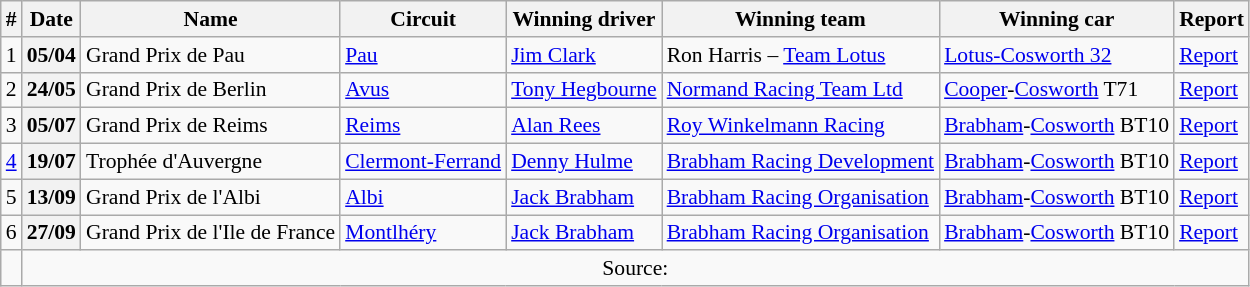<table class="wikitable" style="font-size: 90%;">
<tr>
<th>#</th>
<th>Date</th>
<th>Name</th>
<th>Circuit</th>
<th>Winning driver</th>
<th>Winning team</th>
<th>Winning car</th>
<th>Report</th>
</tr>
<tr>
<td>1</td>
<th>05/04</th>
<td>Grand Prix de Pau</td>
<td> <a href='#'>Pau</a></td>
<td> <a href='#'>Jim Clark</a></td>
<td>Ron Harris – <a href='#'>Team Lotus</a></td>
<td><a href='#'>Lotus-Cosworth 32</a></td>
<td><a href='#'>Report</a></td>
</tr>
<tr>
<td>2</td>
<th>24/05</th>
<td>Grand Prix de Berlin</td>
<td> <a href='#'>Avus</a></td>
<td> <a href='#'>Tony Hegbourne</a></td>
<td><a href='#'>Normand Racing Team Ltd</a></td>
<td><a href='#'>Cooper</a>-<a href='#'>Cosworth</a> T71</td>
<td><a href='#'>Report</a></td>
</tr>
<tr>
<td>3</td>
<th>05/07</th>
<td>Grand Prix de Reims</td>
<td> <a href='#'>Reims</a></td>
<td> <a href='#'>Alan Rees</a></td>
<td><a href='#'>Roy Winkelmann Racing</a></td>
<td><a href='#'>Brabham</a>-<a href='#'>Cosworth</a> BT10</td>
<td><a href='#'>Report</a></td>
</tr>
<tr>
<td><a href='#'>4</a></td>
<th>19/07</th>
<td>Trophée d'Auvergne</td>
<td> <a href='#'>Clermont-Ferrand</a></td>
<td> <a href='#'>Denny Hulme</a></td>
<td><a href='#'>Brabham Racing Development</a></td>
<td><a href='#'>Brabham</a>-<a href='#'>Cosworth</a> BT10</td>
<td><a href='#'>Report</a></td>
</tr>
<tr>
<td>5</td>
<th>13/09</th>
<td>Grand Prix de l'Albi</td>
<td> <a href='#'>Albi</a></td>
<td> <a href='#'>Jack Brabham</a></td>
<td><a href='#'>Brabham Racing Organisation</a></td>
<td><a href='#'>Brabham</a>-<a href='#'>Cosworth</a> BT10</td>
<td><a href='#'>Report</a></td>
</tr>
<tr>
<td>6</td>
<th>27/09</th>
<td>Grand Prix de l'Ile de France</td>
<td> <a href='#'>Montlhéry</a></td>
<td> <a href='#'>Jack Brabham</a></td>
<td><a href='#'>Brabham Racing Organisation</a></td>
<td><a href='#'>Brabham</a>-<a href='#'>Cosworth</a> BT10</td>
<td><a href='#'>Report</a></td>
</tr>
<tr>
<td></td>
<td colspan="7" style="text-align:center;">Source:</td>
</tr>
</table>
